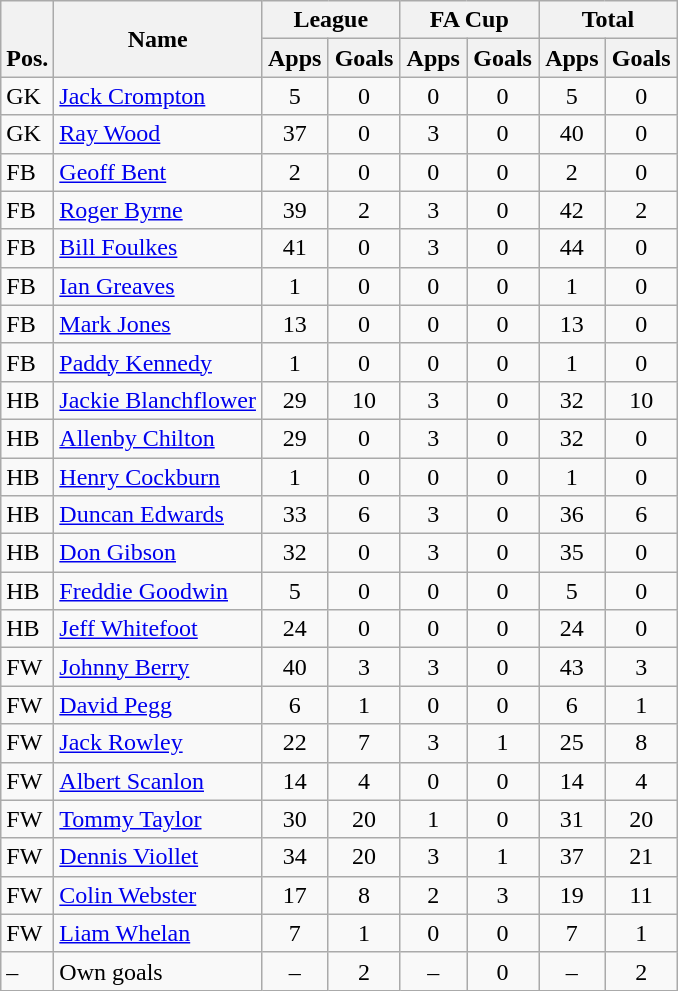<table class="wikitable" style="text-align:center">
<tr>
<th rowspan="2" valign="bottom">Pos.</th>
<th rowspan="2">Name</th>
<th colspan="2" width="85">League</th>
<th colspan="2" width="85">FA Cup</th>
<th colspan="2" width="85">Total</th>
</tr>
<tr>
<th>Apps</th>
<th>Goals</th>
<th>Apps</th>
<th>Goals</th>
<th>Apps</th>
<th>Goals</th>
</tr>
<tr>
<td align="left">GK</td>
<td align="left"> <a href='#'>Jack Crompton</a></td>
<td>5</td>
<td>0</td>
<td>0</td>
<td>0</td>
<td>5</td>
<td>0</td>
</tr>
<tr>
<td align="left">GK</td>
<td align="left"> <a href='#'>Ray Wood</a></td>
<td>37</td>
<td>0</td>
<td>3</td>
<td>0</td>
<td>40</td>
<td>0</td>
</tr>
<tr>
<td align="left">FB</td>
<td align="left"> <a href='#'>Geoff Bent</a></td>
<td>2</td>
<td>0</td>
<td>0</td>
<td>0</td>
<td>2</td>
<td>0</td>
</tr>
<tr>
<td align="left">FB</td>
<td align="left"> <a href='#'>Roger Byrne</a></td>
<td>39</td>
<td>2</td>
<td>3</td>
<td>0</td>
<td>42</td>
<td>2</td>
</tr>
<tr>
<td align="left">FB</td>
<td align="left"> <a href='#'>Bill Foulkes</a></td>
<td>41</td>
<td>0</td>
<td>3</td>
<td>0</td>
<td>44</td>
<td>0</td>
</tr>
<tr>
<td align="left">FB</td>
<td align="left"> <a href='#'>Ian Greaves</a></td>
<td>1</td>
<td>0</td>
<td>0</td>
<td>0</td>
<td>1</td>
<td>0</td>
</tr>
<tr>
<td align="left">FB</td>
<td align="left"> <a href='#'>Mark Jones</a></td>
<td>13</td>
<td>0</td>
<td>0</td>
<td>0</td>
<td>13</td>
<td>0</td>
</tr>
<tr>
<td align="left">FB</td>
<td align="left"> <a href='#'>Paddy Kennedy</a></td>
<td>1</td>
<td>0</td>
<td>0</td>
<td>0</td>
<td>1</td>
<td>0</td>
</tr>
<tr>
<td align="left">HB</td>
<td align="left"> <a href='#'>Jackie Blanchflower</a></td>
<td>29</td>
<td>10</td>
<td>3</td>
<td>0</td>
<td>32</td>
<td>10</td>
</tr>
<tr>
<td align="left">HB</td>
<td align="left"> <a href='#'>Allenby Chilton</a></td>
<td>29</td>
<td>0</td>
<td>3</td>
<td>0</td>
<td>32</td>
<td>0</td>
</tr>
<tr>
<td align="left">HB</td>
<td align="left"> <a href='#'>Henry Cockburn</a></td>
<td>1</td>
<td>0</td>
<td>0</td>
<td>0</td>
<td>1</td>
<td>0</td>
</tr>
<tr>
<td align="left">HB</td>
<td align="left"> <a href='#'>Duncan Edwards</a></td>
<td>33</td>
<td>6</td>
<td>3</td>
<td>0</td>
<td>36</td>
<td>6</td>
</tr>
<tr>
<td align="left">HB</td>
<td align="left"> <a href='#'>Don Gibson</a></td>
<td>32</td>
<td>0</td>
<td>3</td>
<td>0</td>
<td>35</td>
<td>0</td>
</tr>
<tr>
<td align="left">HB</td>
<td align="left"> <a href='#'>Freddie Goodwin</a></td>
<td>5</td>
<td>0</td>
<td>0</td>
<td>0</td>
<td>5</td>
<td>0</td>
</tr>
<tr>
<td align="left">HB</td>
<td align="left"> <a href='#'>Jeff Whitefoot</a></td>
<td>24</td>
<td>0</td>
<td>0</td>
<td>0</td>
<td>24</td>
<td>0</td>
</tr>
<tr>
<td align="left">FW</td>
<td align="left"> <a href='#'>Johnny Berry</a></td>
<td>40</td>
<td>3</td>
<td>3</td>
<td>0</td>
<td>43</td>
<td>3</td>
</tr>
<tr>
<td align="left">FW</td>
<td align="left"> <a href='#'>David Pegg</a></td>
<td>6</td>
<td>1</td>
<td>0</td>
<td>0</td>
<td>6</td>
<td>1</td>
</tr>
<tr>
<td align="left">FW</td>
<td align="left"> <a href='#'>Jack Rowley</a></td>
<td>22</td>
<td>7</td>
<td>3</td>
<td>1</td>
<td>25</td>
<td>8</td>
</tr>
<tr>
<td align="left">FW</td>
<td align="left"> <a href='#'>Albert Scanlon</a></td>
<td>14</td>
<td>4</td>
<td>0</td>
<td>0</td>
<td>14</td>
<td>4</td>
</tr>
<tr>
<td align="left">FW</td>
<td align="left"> <a href='#'>Tommy Taylor</a></td>
<td>30</td>
<td>20</td>
<td>1</td>
<td>0</td>
<td>31</td>
<td>20</td>
</tr>
<tr>
<td align="left">FW</td>
<td align="left"> <a href='#'>Dennis Viollet</a></td>
<td>34</td>
<td>20</td>
<td>3</td>
<td>1</td>
<td>37</td>
<td>21</td>
</tr>
<tr>
<td align="left">FW</td>
<td align="left"> <a href='#'>Colin Webster</a></td>
<td>17</td>
<td>8</td>
<td>2</td>
<td>3</td>
<td>19</td>
<td>11</td>
</tr>
<tr>
<td align="left">FW</td>
<td align="left"> <a href='#'>Liam Whelan</a></td>
<td>7</td>
<td>1</td>
<td>0</td>
<td>0</td>
<td>7</td>
<td>1</td>
</tr>
<tr>
<td align="left">–</td>
<td align="left">Own goals</td>
<td>–</td>
<td>2</td>
<td>–</td>
<td>0</td>
<td>–</td>
<td>2</td>
</tr>
</table>
